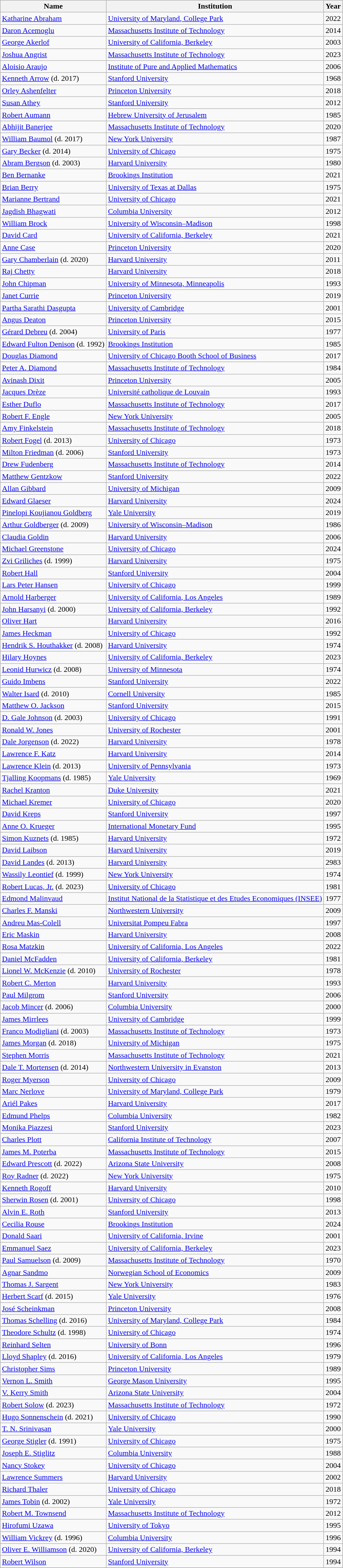<table class="wikitable sortable">
<tr>
<th>Name</th>
<th>Institution</th>
<th>Year</th>
</tr>
<tr>
<td><a href='#'>Katharine Abraham</a></td>
<td><a href='#'>University of Maryland, College Park</a></td>
<td>2022</td>
</tr>
<tr>
<td><a href='#'>Daron Acemoglu</a></td>
<td><a href='#'>Massachusetts Institute of Technology</a></td>
<td>2014</td>
</tr>
<tr>
<td><a href='#'>George Akerlof</a></td>
<td><a href='#'>University of California, Berkeley</a></td>
<td>2003</td>
</tr>
<tr>
<td><a href='#'>Joshua Angrist</a></td>
<td><a href='#'>Massachusetts Institute of Technology</a></td>
<td>2023</td>
</tr>
<tr --->
<td><a href='#'>Aloisio Araujo</a></td>
<td><a href='#'>Institute of Pure and Applied Mathematics</a></td>
<td>2006</td>
</tr>
<tr --->
<td><a href='#'>Kenneth Arrow</a> (d. 2017)</td>
<td><a href='#'>Stanford University</a></td>
<td>1968</td>
</tr>
<tr>
<td><a href='#'>Orley Ashenfelter</a></td>
<td><a href='#'>Princeton University</a></td>
<td>2018</td>
</tr>
<tr --->
<td><a href='#'>Susan Athey</a></td>
<td><a href='#'>Stanford University</a></td>
<td>2012</td>
</tr>
<tr --->
<td><a href='#'>Robert Aumann</a></td>
<td><a href='#'>Hebrew University of Jerusalem</a></td>
<td>1985</td>
</tr>
<tr>
<td><a href='#'>Abhijit Banerjee</a></td>
<td><a href='#'>Massachusetts Institute of Technology</a></td>
<td>2020</td>
</tr>
<tr --->
<td><a href='#'>William Baumol</a> (d. 2017)</td>
<td><a href='#'>New York University</a></td>
<td>1987</td>
</tr>
<tr>
<td><a href='#'>Gary Becker</a> (d. 2014)</td>
<td><a href='#'>University of Chicago</a></td>
<td>1975</td>
</tr>
<tr>
<td><a href='#'>Abram Bergson</a> (d. 2003)</td>
<td><a href='#'>Harvard University</a></td>
<td>1980</td>
</tr>
<tr>
<td><a href='#'>Ben Bernanke</a></td>
<td><a href='#'>Brookings Institution</a></td>
<td>2021</td>
</tr>
<tr --->
<td><a href='#'>Brian Berry</a></td>
<td><a href='#'>University of Texas at Dallas</a></td>
<td>1975</td>
</tr>
<tr>
<td><a href='#'>Marianne Bertrand</a></td>
<td><a href='#'>University of Chicago</a></td>
<td>2021</td>
</tr>
<tr --->
<td><a href='#'>Jagdish Bhagwati</a></td>
<td><a href='#'>Columbia University</a></td>
<td>2012</td>
</tr>
<tr --->
<td><a href='#'>William Brock</a></td>
<td><a href='#'>University of Wisconsin–Madison</a></td>
<td>1998</td>
</tr>
<tr>
<td><a href='#'>David Card</a></td>
<td><a href='#'>University of California, Berkeley</a></td>
<td>2021</td>
</tr>
<tr>
<td><a href='#'>Anne Case</a></td>
<td><a href='#'>Princeton University</a></td>
<td>2020</td>
</tr>
<tr --->
<td><a href='#'>Gary Chamberlain</a> (d. 2020)</td>
<td><a href='#'>Harvard University</a></td>
<td>2011</td>
</tr>
<tr>
<td><a href='#'>Raj Chetty</a></td>
<td><a href='#'>Harvard University</a></td>
<td>2018</td>
</tr>
<tr --->
<td><a href='#'>John Chipman</a></td>
<td><a href='#'>University of Minnesota, Minneapolis</a></td>
<td>1993</td>
</tr>
<tr>
<td><a href='#'>Janet Currie</a></td>
<td><a href='#'>Princeton University</a></td>
<td>2019</td>
</tr>
<tr --->
<td><a href='#'>Partha Sarathi Dasgupta</a></td>
<td><a href='#'>University of Cambridge</a></td>
<td>2001</td>
</tr>
<tr>
<td><a href='#'>Angus Deaton</a></td>
<td><a href='#'>Princeton University</a></td>
<td>2015</td>
</tr>
<tr>
<td><a href='#'>Gérard Debreu</a> (d. 2004)</td>
<td><a href='#'>University of Paris</a></td>
<td>1977</td>
</tr>
<tr>
<td><a href='#'>Edward Fulton Denison</a> (d. 1992)</td>
<td><a href='#'>Brookings Institution</a></td>
<td>1985</td>
</tr>
<tr>
<td><a href='#'>Douglas Diamond</a></td>
<td><a href='#'>University of Chicago Booth School of Business</a></td>
<td>2017</td>
</tr>
<tr --->
<td><a href='#'>Peter A. Diamond</a></td>
<td><a href='#'>Massachusetts Institute of Technology</a></td>
<td>1984</td>
</tr>
<tr --->
<td><a href='#'>Avinash Dixit</a></td>
<td><a href='#'>Princeton University</a></td>
<td>2005</td>
</tr>
<tr --->
<td><a href='#'>Jacques Drèze</a></td>
<td><a href='#'>Université catholique de Louvain</a></td>
<td>1993</td>
</tr>
<tr -->
<td><a href='#'>Esther Duflo</a></td>
<td><a href='#'>Massachusetts Institute of Technology</a></td>
<td>2017</td>
</tr>
<tr --->
<td><a href='#'>Robert F. Engle</a></td>
<td><a href='#'>New York University</a></td>
<td>2005</td>
</tr>
<tr>
<td><a href='#'>Amy Finkelstein</a></td>
<td><a href='#'>Massachusetts Institute of Technology</a></td>
<td>2018</td>
</tr>
<tr>
<td><a href='#'>Robert Fogel</a> (d. 2013)</td>
<td><a href='#'>University of Chicago</a></td>
<td>1973</td>
</tr>
<tr>
<td><a href='#'>Milton Friedman</a> (d. 2006)</td>
<td><a href='#'>Stanford University</a></td>
<td>1973</td>
</tr>
<tr --->
<td><a href='#'>Drew Fudenberg</a></td>
<td><a href='#'>Massachusetts Institute of Technology</a></td>
<td>2014</td>
</tr>
<tr>
<td><a href='#'>Matthew Gentzkow</a></td>
<td><a href='#'>Stanford University</a></td>
<td>2022</td>
</tr>
<tr --->
<td><a href='#'>Allan Gibbard</a></td>
<td><a href='#'>University of Michigan</a></td>
<td>2009</td>
</tr>
<tr>
<td><a href='#'>Edward Glaeser</a></td>
<td><a href='#'>Harvard University</a></td>
<td>2024</td>
</tr>
<tr>
<td><a href='#'>Pinelopi Koujianou Goldberg</a></td>
<td><a href='#'>Yale University</a></td>
<td>2019</td>
</tr>
<tr>
<td><a href='#'>Arthur Goldberger</a> (d. 2009)</td>
<td><a href='#'>University of Wisconsin–Madison</a></td>
<td>1986</td>
</tr>
<tr --->
<td><a href='#'>Claudia Goldin</a></td>
<td><a href='#'>Harvard University</a></td>
<td>2006</td>
</tr>
<tr>
<td><a href='#'>Michael Greenstone</a></td>
<td><a href='#'>University of Chicago</a></td>
<td>2024</td>
</tr>
<tr>
<td><a href='#'>Zvi Griliches</a> (d. 1999)</td>
<td><a href='#'>Harvard University</a></td>
<td>1975</td>
</tr>
<tr --->
<td><a href='#'>Robert Hall</a></td>
<td><a href='#'>Stanford University</a></td>
<td>2004</td>
</tr>
<tr --->
<td><a href='#'>Lars Peter Hansen</a></td>
<td><a href='#'>University of Chicago</a></td>
<td>1999</td>
</tr>
<tr --->
<td><a href='#'>Arnold Harberger</a></td>
<td><a href='#'>University of California, Los Angeles</a></td>
<td>1989</td>
</tr>
<tr>
<td><a href='#'>John Harsanyi</a> (d. 2000)</td>
<td><a href='#'>University of California, Berkeley</a></td>
<td>1992</td>
</tr>
<tr>
<td><a href='#'>Oliver Hart</a></td>
<td><a href='#'>Harvard University</a></td>
<td>2016</td>
</tr>
<tr --->
<td><a href='#'>James Heckman</a></td>
<td><a href='#'>University of Chicago</a></td>
<td>1992</td>
</tr>
<tr>
<td><a href='#'>Hendrik S. Houthakker</a> (d. 2008)</td>
<td><a href='#'>Harvard University</a></td>
<td>1974</td>
</tr>
<tr>
<td><a href='#'>Hilary Hoynes</a></td>
<td><a href='#'>University of California, Berkeley</a></td>
<td>2023</td>
</tr>
<tr>
<td><a href='#'>Leonid Hurwicz</a> (d. 2008)</td>
<td><a href='#'>University of Minnesota</a></td>
<td>1974</td>
</tr>
<tr>
<td><a href='#'>Guido Imbens</a></td>
<td><a href='#'>Stanford University</a></td>
<td>2022</td>
</tr>
<tr>
<td><a href='#'>Walter Isard</a> (d. 2010)</td>
<td><a href='#'>Cornell University</a></td>
<td>1985</td>
</tr>
<tr>
<td><a href='#'>Matthew O. Jackson</a></td>
<td><a href='#'>Stanford University</a></td>
<td>2015</td>
</tr>
<tr>
<td><a href='#'>D. Gale Johnson</a> (d. 2003)</td>
<td><a href='#'>University of Chicago</a></td>
<td>1991</td>
</tr>
<tr --->
<td><a href='#'>Ronald W. Jones</a></td>
<td><a href='#'>University of Rochester</a></td>
<td>2001</td>
</tr>
<tr --->
<td><a href='#'>Dale Jorgenson</a> (d. 2022)</td>
<td><a href='#'>Harvard University</a></td>
<td>1978</td>
</tr>
<tr>
<td><a href='#'>Lawrence F. Katz</a></td>
<td><a href='#'>Harvard University</a></td>
<td>2014</td>
</tr>
<tr>
<td><a href='#'>Lawrence Klein</a> (d. 2013)</td>
<td><a href='#'>University of Pennsylvania</a></td>
<td>1973</td>
</tr>
<tr>
<td><a href='#'>Tjalling Koopmans</a> (d. 1985)</td>
<td><a href='#'>Yale University</a></td>
<td>1969</td>
</tr>
<tr>
<td><a href='#'>Rachel Kranton</a></td>
<td><a href='#'>Duke University</a></td>
<td>2021</td>
</tr>
<tr>
<td><a href='#'>Michael Kremer</a></td>
<td><a href='#'>University of Chicago</a></td>
<td>2020</td>
</tr>
<tr --->
<td><a href='#'>David Kreps</a></td>
<td><a href='#'>Stanford University</a></td>
<td>1997</td>
</tr>
<tr --->
<td><a href='#'>Anne O. Krueger</a></td>
<td><a href='#'>International Monetary Fund</a></td>
<td>1995</td>
</tr>
<tr>
<td><a href='#'>Simon Kuznets</a> (d. 1985)</td>
<td><a href='#'>Harvard University</a></td>
<td>1972</td>
</tr>
<tr>
<td><a href='#'>David Laibson</a></td>
<td><a href='#'>Harvard University</a></td>
<td>2019</td>
</tr>
<tr>
<td><a href='#'>David Landes</a> (d. 2013)</td>
<td><a href='#'>Harvard University</a></td>
<td>2983</td>
</tr>
<tr>
<td><a href='#'>Wassily Leontief</a> (d. 1999)</td>
<td><a href='#'>New York University</a></td>
<td>1974</td>
</tr>
<tr --->
<td><a href='#'>Robert Lucas, Jr.</a> (d. 2023)</td>
<td><a href='#'>University of Chicago</a></td>
<td>1981</td>
</tr>
<tr --->
<td><a href='#'>Edmond Malinvaud</a></td>
<td><a href='#'>Institut National de la Statistique et des Etudes Economiques (INSEE)</a></td>
<td>1977</td>
</tr>
<tr --->
<td><a href='#'>Charles F. Manski</a></td>
<td><a href='#'>Northwestern University</a></td>
<td>2009</td>
</tr>
<tr --->
<td><a href='#'>Andreu Mas-Colell</a></td>
<td><a href='#'>Universitat Pompeu Fabra</a></td>
<td>1997</td>
</tr>
<tr --->
<td><a href='#'>Eric Maskin</a></td>
<td><a href='#'>Harvard University</a></td>
<td>2008</td>
</tr>
<tr>
<td><a href='#'>Rosa Matzkin</a></td>
<td><a href='#'>University of California, Los Angeles</a></td>
<td>2022</td>
</tr>
<tr --->
<td><a href='#'>Daniel McFadden</a></td>
<td><a href='#'>University of California, Berkeley</a></td>
<td>1981</td>
</tr>
<tr>
<td><a href='#'>Lionel W. McKenzie</a> (d. 2010)</td>
<td><a href='#'>University of Rochester</a></td>
<td>1978</td>
</tr>
<tr --->
<td><a href='#'>Robert C. Merton</a></td>
<td><a href='#'>Harvard University</a></td>
<td>1993</td>
</tr>
<tr --->
<td><a href='#'>Paul Milgrom</a></td>
<td><a href='#'>Stanford University</a></td>
<td>2006</td>
</tr>
<tr>
<td><a href='#'>Jacob Mincer</a> (d. 2006)</td>
<td><a href='#'>Columbia University</a></td>
<td>2000</td>
</tr>
<tr --->
<td><a href='#'>James Mirrlees</a></td>
<td><a href='#'>University of Cambridge</a></td>
<td>1999</td>
</tr>
<tr>
<td><a href='#'>Franco Modigliani</a> (d. 2003)</td>
<td><a href='#'>Massachusetts Institute of Technology</a></td>
<td>1973</td>
</tr>
<tr --->
<td><a href='#'>James Morgan</a> (d. 2018)</td>
<td><a href='#'>University of Michigan</a></td>
<td>1975</td>
</tr>
<tr>
<td><a href='#'>Stephen Morris</a></td>
<td><a href='#'>Massachusetts Institute of Technology</a></td>
<td>2021</td>
</tr>
<tr>
<td><a href='#'>Dale T. Mortensen</a> (d. 2014)</td>
<td><a href='#'>Northwestern University in Evanston</a></td>
<td>2013</td>
</tr>
<tr --->
<td><a href='#'>Roger Myerson</a></td>
<td><a href='#'>University of Chicago</a></td>
<td>2009</td>
</tr>
<tr --->
<td><a href='#'>Marc Nerlove</a></td>
<td><a href='#'>University of Maryland, College Park</a></td>
<td>1979</td>
</tr>
<tr>
<td><a href='#'>Ariél Pakes</a></td>
<td><a href='#'>Harvard University</a></td>
<td>2017</td>
</tr>
<tr --->
<td><a href='#'>Edmund Phelps</a></td>
<td><a href='#'>Columbia University</a></td>
<td>1982</td>
</tr>
<tr>
<td><a href='#'>Monika Piazzesi</a></td>
<td><a href='#'>Stanford University</a></td>
<td>2023</td>
</tr>
<tr --->
<td><a href='#'>Charles Plott</a></td>
<td><a href='#'>California Institute of Technology</a></td>
<td>2007</td>
</tr>
<tr>
<td><a href='#'>James M. Poterba</a></td>
<td><a href='#'>Massachusetts Institute of Technology</a></td>
<td>2015</td>
</tr>
<tr --->
<td><a href='#'>Edward Prescott</a> (d. 2022)</td>
<td><a href='#'>Arizona State University</a></td>
<td>2008</td>
</tr>
<tr --->
<td><a href='#'>Roy Radner</a> (d. 2022)</td>
<td><a href='#'>New York University</a></td>
<td>1975</td>
</tr>
<tr --->
<td><a href='#'>Kenneth Rogoff</a></td>
<td><a href='#'>Harvard University</a></td>
<td>2010</td>
</tr>
<tr>
<td><a href='#'>Sherwin Rosen</a> (d. 2001)</td>
<td><a href='#'>University of Chicago</a></td>
<td>1998</td>
</tr>
<tr --->
<td><a href='#'>Alvin E. Roth</a></td>
<td><a href='#'>Stanford University</a></td>
<td>2013</td>
</tr>
<tr>
<td><a href='#'>Cecilia Rouse</a></td>
<td><a href='#'>Brookings Institution</a></td>
<td>2024</td>
</tr>
<tr --->
<td><a href='#'>Donald Saari</a></td>
<td><a href='#'>University of California, Irvine</a></td>
<td>2001</td>
</tr>
<tr>
<td><a href='#'>Emmanuel Saez</a></td>
<td><a href='#'>University of California, Berkeley</a></td>
<td>2023</td>
</tr>
<tr>
<td><a href='#'>Paul Samuelson</a> (d. 2009)</td>
<td><a href='#'>Massachusetts Institute of Technology</a></td>
<td>1970</td>
</tr>
<tr --->
<td><a href='#'>Agnar Sandmo</a></td>
<td><a href='#'>Norwegian School of Economics</a></td>
<td>2009</td>
</tr>
<tr --->
<td><a href='#'>Thomas J. Sargent</a></td>
<td><a href='#'>New York University</a></td>
<td>1983</td>
</tr>
<tr>
<td><a href='#'>Herbert Scarf</a> (d. 2015)</td>
<td><a href='#'>Yale University</a></td>
<td>1976</td>
</tr>
<tr --->
<td><a href='#'>José Scheinkman</a></td>
<td><a href='#'>Princeton University</a></td>
<td>2008</td>
</tr>
<tr --->
<td><a href='#'>Thomas Schelling</a> (d. 2016)</td>
<td><a href='#'>University of Maryland, College Park</a></td>
<td>1984</td>
</tr>
<tr>
<td><a href='#'>Theodore Schultz</a> (d. 1998)</td>
<td><a href='#'>University of Chicago</a></td>
<td>1974</td>
</tr>
<tr --->
<td><a href='#'>Reinhard Selten</a></td>
<td><a href='#'>University of Bonn</a></td>
<td>1996</td>
</tr>
<tr --->
<td><a href='#'>Lloyd Shapley</a> (d. 2016)</td>
<td><a href='#'>University of California, Los Angeles</a></td>
<td>1979</td>
</tr>
<tr --->
<td><a href='#'>Christopher Sims</a></td>
<td><a href='#'>Princeton University</a></td>
<td>1989</td>
</tr>
<tr --->
<td><a href='#'>Vernon L. Smith</a></td>
<td><a href='#'>George Mason University</a></td>
<td>1995</td>
</tr>
<tr --->
<td><a href='#'>V. Kerry Smith</a></td>
<td><a href='#'>Arizona State University</a></td>
<td>2004</td>
</tr>
<tr --->
<td><a href='#'>Robert Solow</a> (d. 2023)</td>
<td><a href='#'>Massachusetts Institute of Technology</a></td>
<td>1972</td>
</tr>
<tr --->
<td><a href='#'>Hugo Sonnenschein</a> (d. 2021)</td>
<td><a href='#'>University of Chicago</a></td>
<td>1990</td>
</tr>
<tr --->
<td><a href='#'>T. N. Srinivasan</a></td>
<td><a href='#'>Yale University</a></td>
<td>2000</td>
</tr>
<tr>
<td><a href='#'>George Stigler</a> (d. 1991)</td>
<td><a href='#'>University of Chicago</a></td>
<td>1975</td>
</tr>
<tr --->
<td><a href='#'>Joseph E. Stiglitz</a></td>
<td><a href='#'>Columbia University</a></td>
<td>1988</td>
</tr>
<tr --->
<td><a href='#'>Nancy Stokey</a></td>
<td><a href='#'>University of Chicago</a></td>
<td>2004</td>
</tr>
<tr --->
<td><a href='#'>Lawrence Summers</a></td>
<td><a href='#'>Harvard University</a></td>
<td>2002</td>
</tr>
<tr>
<td><a href='#'>Richard Thaler</a></td>
<td><a href='#'>University of Chicago</a></td>
<td>2018</td>
</tr>
<tr>
<td><a href='#'>James Tobin</a> (d. 2002)</td>
<td><a href='#'>Yale University</a></td>
<td>1972</td>
</tr>
<tr>
<td><a href='#'>Robert M. Townsend</a></td>
<td><a href='#'>Massachusetts Institute of Technology</a></td>
<td>2012</td>
</tr>
<tr --->
<td><a href='#'>Hirofumi Uzawa</a></td>
<td><a href='#'>University of Tokyo</a></td>
<td>1995</td>
</tr>
<tr>
<td><a href='#'>William Vickrey</a> (d. 1996)</td>
<td><a href='#'>Columbia University</a></td>
<td>1996</td>
</tr>
<tr --->
<td><a href='#'>Oliver E. Williamson</a> (d. 2020)</td>
<td><a href='#'>University of California, Berkeley</a></td>
<td>1994</td>
</tr>
<tr --->
<td><a href='#'>Robert Wilson</a></td>
<td><a href='#'>Stanford University</a></td>
<td>1994</td>
</tr>
<tr --->
</tr>
</table>
